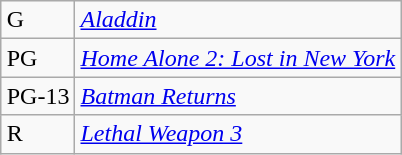<table class="wikitable sortable" style="margin:auto; margin:auto;">
<tr>
<td>G</td>
<td><em><a href='#'>Aladdin</a></em></td>
</tr>
<tr>
<td>PG</td>
<td><em><a href='#'>Home Alone 2: Lost in New York</a></em></td>
</tr>
<tr>
<td>PG-13</td>
<td><em><a href='#'>Batman Returns</a></em></td>
</tr>
<tr>
<td>R</td>
<td><em><a href='#'>Lethal Weapon 3</a></em></td>
</tr>
</table>
